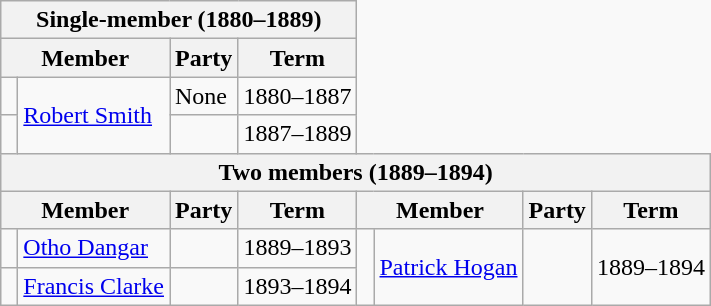<table class="wikitable" style='border-style: none none none none;'>
<tr>
<th colspan="4">Single-member (1880–1889)</th>
</tr>
<tr>
<th colspan="2">Member</th>
<th>Party</th>
<th>Term</th>
</tr>
<tr style="background: #f9f9f9">
<td> </td>
<td rowspan="2"><a href='#'>Robert Smith</a></td>
<td>None</td>
<td>1880–1887</td>
</tr>
<tr style="background: #f9f9f9">
<td> </td>
<td></td>
<td>1887–1889</td>
</tr>
<tr>
<th colspan="8">Two members (1889–1894)</th>
</tr>
<tr>
<th colspan="2">Member</th>
<th>Party</th>
<th>Term</th>
<th colspan="2">Member</th>
<th>Party</th>
<th>Term</th>
</tr>
<tr style="background: #f9f9f9">
<td> </td>
<td><a href='#'>Otho Dangar</a></td>
<td></td>
<td>1889–1893</td>
<td rowspan="2" > </td>
<td rowspan="2"><a href='#'>Patrick Hogan</a></td>
<td rowspan="2"></td>
<td rowspan="2">1889–1894</td>
</tr>
<tr style="background: #f9f9f9">
<td> </td>
<td><a href='#'>Francis Clarke</a></td>
<td></td>
<td>1893–1894</td>
</tr>
</table>
